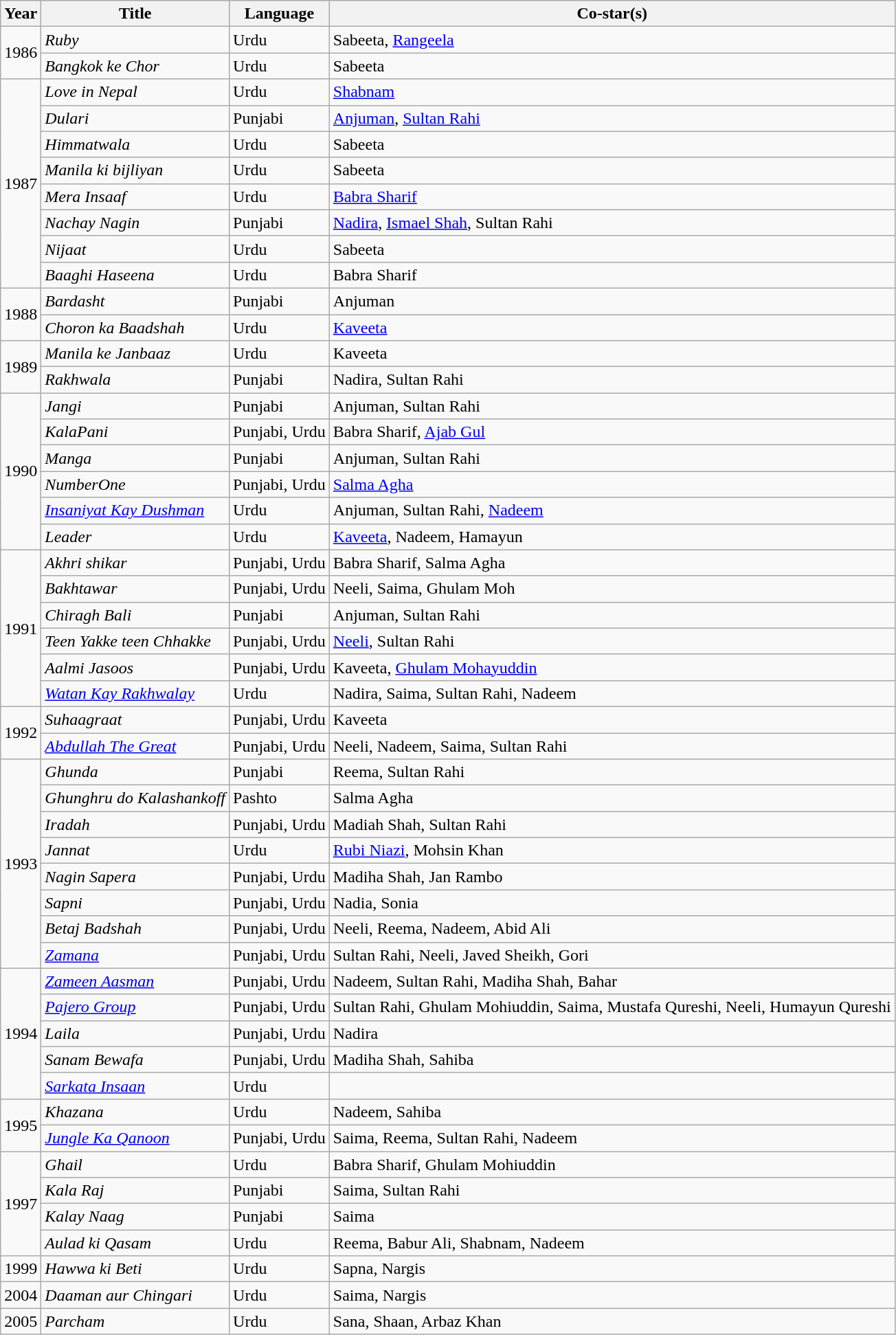<table class="wikitable">
<tr>
<th>Year</th>
<th>Title</th>
<th>Language</th>
<th>Co-star(s)</th>
</tr>
<tr>
<td rowspan="2">1986</td>
<td><em>Ruby</em></td>
<td>Urdu</td>
<td>Sabeeta, <a href='#'>Rangeela</a></td>
</tr>
<tr>
<td><em>Bangkok ke Chor</em></td>
<td>Urdu</td>
<td>Sabeeta</td>
</tr>
<tr>
<td rowspan="8">1987</td>
<td><em>Love in Nepal</em></td>
<td>Urdu</td>
<td><a href='#'>Shabnam</a></td>
</tr>
<tr>
<td><em>Dulari</em></td>
<td>Punjabi</td>
<td><a href='#'>Anjuman</a>, <a href='#'>Sultan Rahi</a></td>
</tr>
<tr>
<td><em>Himmatwala</em></td>
<td>Urdu</td>
<td>Sabeeta</td>
</tr>
<tr>
<td><em>Manila ki bijliyan</em></td>
<td>Urdu</td>
<td>Sabeeta</td>
</tr>
<tr>
<td><em>Mera Insaaf</em></td>
<td>Urdu</td>
<td><a href='#'>Babra Sharif</a></td>
</tr>
<tr>
<td><em>Nachay Nagin</em></td>
<td>Punjabi</td>
<td><a href='#'>Nadira</a>, <a href='#'>Ismael Shah</a>, Sultan Rahi</td>
</tr>
<tr>
<td><em>Nijaat</em></td>
<td>Urdu</td>
<td>Sabeeta</td>
</tr>
<tr>
<td><em>Baaghi Haseena</em></td>
<td>Urdu</td>
<td>Babra Sharif</td>
</tr>
<tr>
<td rowspan="2">1988</td>
<td><em>Bardasht</em></td>
<td>Punjabi</td>
<td>Anjuman</td>
</tr>
<tr>
<td><em>Choron ka Baadshah</em></td>
<td>Urdu</td>
<td><a href='#'>Kaveeta</a></td>
</tr>
<tr>
<td rowspan="2">1989</td>
<td><em>Manila ke Janbaaz</em></td>
<td>Urdu</td>
<td>Kaveeta</td>
</tr>
<tr>
<td><em>Rakhwala</em></td>
<td>Punjabi</td>
<td>Nadira, Sultan Rahi</td>
</tr>
<tr>
<td rowspan="6">1990</td>
<td><em>Jangi</em></td>
<td>Punjabi</td>
<td>Anjuman, Sultan Rahi</td>
</tr>
<tr>
<td><em>KalaPani</em></td>
<td>Punjabi, Urdu</td>
<td>Babra Sharif, <a href='#'>Ajab Gul</a></td>
</tr>
<tr>
<td><em>Manga</em></td>
<td>Punjabi</td>
<td>Anjuman, Sultan Rahi</td>
</tr>
<tr>
<td><em>NumberOne</em></td>
<td>Punjabi, Urdu</td>
<td><a href='#'>Salma Agha</a></td>
</tr>
<tr>
<td><em><a href='#'>Insaniyat Kay Dushman</a></em></td>
<td>Urdu</td>
<td>Anjuman, Sultan Rahi, <a href='#'>Nadeem</a></td>
</tr>
<tr>
<td><em>Leader</em></td>
<td>Urdu</td>
<td><a href='#'>Kaveeta</a>, Nadeem, Hamayun</td>
</tr>
<tr>
<td rowspan="6">1991</td>
<td><em>Akhri shikar</em></td>
<td>Punjabi, Urdu</td>
<td>Babra Sharif, Salma Agha</td>
</tr>
<tr>
<td><em>Bakhtawar</em></td>
<td>Punjabi, Urdu</td>
<td>Neeli, Saima, Ghulam Moh</td>
</tr>
<tr>
<td><em>Chiragh Bali</em></td>
<td>Punjabi</td>
<td>Anjuman, Sultan Rahi</td>
</tr>
<tr>
<td><em>Teen Yakke teen Chhakke</em></td>
<td>Punjabi, Urdu</td>
<td><a href='#'>Neeli</a>, Sultan Rahi</td>
</tr>
<tr>
<td><em>Aalmi Jasoos</em></td>
<td>Punjabi, Urdu</td>
<td>Kaveeta, <a href='#'>Ghulam Mohayuddin</a></td>
</tr>
<tr>
<td><em><a href='#'>Watan Kay Rakhwalay</a></em></td>
<td>Urdu</td>
<td>Nadira, Saima, Sultan Rahi, Nadeem</td>
</tr>
<tr>
<td rowspan="2">1992</td>
<td><em>Suhaagraat</em></td>
<td>Punjabi, Urdu</td>
<td>Kaveeta</td>
</tr>
<tr>
<td><a href='#'><em>Abdullah The Great</em></a></td>
<td>Punjabi, Urdu</td>
<td>Neeli, Nadeem, Saima, Sultan Rahi</td>
</tr>
<tr>
<td rowspan="8">1993</td>
<td><em>Ghunda</em></td>
<td>Punjabi</td>
<td>Reema, Sultan Rahi</td>
</tr>
<tr>
<td><em>Ghunghru do Kalashankoff</em></td>
<td>Pashto</td>
<td>Salma Agha</td>
</tr>
<tr>
<td><em>Iradah</em></td>
<td>Punjabi, Urdu</td>
<td>Madiah Shah, Sultan Rahi</td>
</tr>
<tr>
<td><em>Jannat</em></td>
<td>Urdu</td>
<td><a href='#'>Rubi Niazi</a>, Mohsin Khan</td>
</tr>
<tr>
<td><em>Nagin Sapera</em></td>
<td>Punjabi, Urdu</td>
<td>Madiha Shah, Jan Rambo</td>
</tr>
<tr>
<td><em>Sapni</em></td>
<td>Punjabi, Urdu</td>
<td>Nadia, Sonia</td>
</tr>
<tr>
<td><em>Betaj Badshah</em></td>
<td>Punjabi, Urdu</td>
<td>Neeli, Reema, Nadeem, Abid Ali</td>
</tr>
<tr>
<td><a href='#'><em>Zamana</em></a></td>
<td>Punjabi, Urdu</td>
<td>Sultan Rahi, Neeli, Javed Sheikh, Gori</td>
</tr>
<tr>
<td rowspan="5">1994</td>
<td><em><a href='#'>Zameen Aasman</a></em></td>
<td>Punjabi, Urdu</td>
<td>Nadeem, Sultan Rahi, Madiha Shah, Bahar</td>
</tr>
<tr>
<td><em><a href='#'>Pajero Group</a></em></td>
<td>Punjabi, Urdu</td>
<td>Sultan Rahi, Ghulam Mohiuddin, Saima, Mustafa Qureshi, Neeli, Humayun Qureshi</td>
</tr>
<tr>
<td><em>Laila</em></td>
<td>Punjabi, Urdu</td>
<td>Nadira</td>
</tr>
<tr>
<td><em>Sanam Bewafa</em></td>
<td>Punjabi, Urdu</td>
<td>Madiha Shah, Sahiba</td>
</tr>
<tr>
<td><em><a href='#'>Sarkata Insaan</a></em></td>
<td>Urdu</td>
<td></td>
</tr>
<tr>
<td rowspan="2">1995</td>
<td><em>Khazana</em></td>
<td>Urdu</td>
<td>Nadeem, Sahiba</td>
</tr>
<tr>
<td><em><a href='#'>Jungle Ka Qanoon</a></em></td>
<td>Punjabi, Urdu</td>
<td>Saima, Reema, Sultan Rahi, Nadeem</td>
</tr>
<tr>
<td rowspan="4">1997</td>
<td><em>Ghail</em></td>
<td>Urdu</td>
<td>Babra Sharif, Ghulam Mohiuddin</td>
</tr>
<tr>
<td><em>Kala Raj</em></td>
<td>Punjabi</td>
<td>Saima, Sultan Rahi</td>
</tr>
<tr>
<td><em>Kalay Naag</em></td>
<td>Punjabi</td>
<td>Saima</td>
</tr>
<tr>
<td><em>Aulad ki Qasam</em></td>
<td>Urdu</td>
<td>Reema, Babur Ali, Shabnam, Nadeem</td>
</tr>
<tr>
<td>1999</td>
<td><em>Hawwa ki Beti</em></td>
<td>Urdu</td>
<td>Sapna, Nargis</td>
</tr>
<tr>
<td>2004</td>
<td><em>Daaman aur Chingari</em></td>
<td>Urdu</td>
<td>Saima, Nargis</td>
</tr>
<tr>
<td>2005</td>
<td><em>Parcham</em></td>
<td>Urdu</td>
<td>Sana, Shaan, Arbaz Khan</td>
</tr>
</table>
